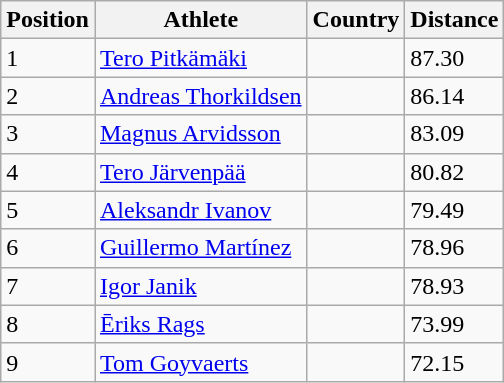<table class="wikitable">
<tr>
<th>Position</th>
<th>Athlete</th>
<th>Country</th>
<th>Distance</th>
</tr>
<tr>
<td>1</td>
<td><a href='#'>Tero Pitkämäki</a></td>
<td></td>
<td>87.30</td>
</tr>
<tr>
<td>2</td>
<td><a href='#'>Andreas Thorkildsen</a></td>
<td></td>
<td>86.14</td>
</tr>
<tr>
<td>3</td>
<td><a href='#'>Magnus Arvidsson</a></td>
<td></td>
<td>83.09</td>
</tr>
<tr>
<td>4</td>
<td><a href='#'>Tero Järvenpää</a></td>
<td></td>
<td>80.82</td>
</tr>
<tr>
<td>5</td>
<td><a href='#'>Aleksandr Ivanov</a></td>
<td></td>
<td>79.49</td>
</tr>
<tr>
<td>6</td>
<td><a href='#'>Guillermo Martínez</a></td>
<td></td>
<td>78.96</td>
</tr>
<tr>
<td>7</td>
<td><a href='#'>Igor Janik</a></td>
<td></td>
<td>78.93</td>
</tr>
<tr>
<td>8</td>
<td><a href='#'>Ēriks Rags</a></td>
<td></td>
<td>73.99</td>
</tr>
<tr>
<td>9</td>
<td><a href='#'>Tom Goyvaerts</a></td>
<td></td>
<td>72.15</td>
</tr>
</table>
